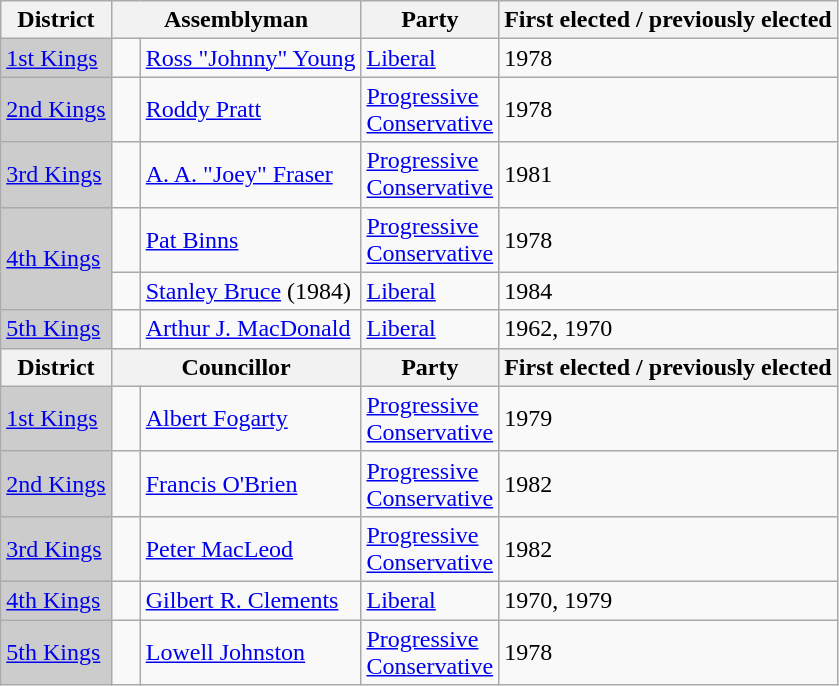<table class="wikitable sortable">
<tr>
<th>District</th>
<th colspan="2">Assemblyman</th>
<th>Party</th>
<th>First elected / previously elected</th>
</tr>
<tr>
<td bgcolor="CCCCCC"><a href='#'>1st Kings</a></td>
<td>   </td>
<td><a href='#'>Ross "Johnny" Young</a></td>
<td><a href='#'>Liberal</a></td>
<td>1978</td>
</tr>
<tr>
<td bgcolor="CCCCCC"><a href='#'>2nd Kings</a></td>
<td>   </td>
<td><a href='#'>Roddy Pratt</a></td>
<td><a href='#'>Progressive <br> Conservative</a></td>
<td>1978</td>
</tr>
<tr>
<td bgcolor="CCCCCC"><a href='#'>3rd Kings</a></td>
<td>   </td>
<td><a href='#'>A. A. "Joey" Fraser</a></td>
<td><a href='#'>Progressive <br> Conservative</a></td>
<td>1981</td>
</tr>
<tr>
<td rowspan=2 bgcolor="CCCCCC"><a href='#'>4th Kings</a></td>
<td>   </td>
<td><a href='#'>Pat Binns</a></td>
<td><a href='#'>Progressive <br> Conservative</a></td>
<td>1978</td>
</tr>
<tr>
<td> </td>
<td><a href='#'>Stanley Bruce</a> (1984)</td>
<td><a href='#'>Liberal</a></td>
<td>1984</td>
</tr>
<tr>
<td bgcolor="CCCCCC"><a href='#'>5th Kings</a></td>
<td>   </td>
<td><a href='#'>Arthur J. MacDonald</a></td>
<td><a href='#'>Liberal</a></td>
<td>1962, 1970</td>
</tr>
<tr>
<th>District</th>
<th colspan="2">Councillor</th>
<th>Party</th>
<th>First elected / previously elected</th>
</tr>
<tr>
<td bgcolor="CCCCCC"><a href='#'>1st Kings</a></td>
<td>   </td>
<td><a href='#'>Albert Fogarty</a></td>
<td><a href='#'>Progressive <br> Conservative</a></td>
<td>1979</td>
</tr>
<tr>
<td bgcolor="CCCCCC"><a href='#'>2nd Kings</a></td>
<td>   </td>
<td><a href='#'>Francis O'Brien</a></td>
<td><a href='#'>Progressive <br> Conservative</a></td>
<td>1982</td>
</tr>
<tr>
<td bgcolor="CCCCCC"><a href='#'>3rd Kings</a></td>
<td>   </td>
<td><a href='#'>Peter MacLeod</a></td>
<td><a href='#'>Progressive <br> Conservative</a></td>
<td>1982</td>
</tr>
<tr>
<td bgcolor="CCCCCC"><a href='#'>4th Kings</a></td>
<td>   </td>
<td><a href='#'>Gilbert R. Clements</a></td>
<td><a href='#'>Liberal</a></td>
<td>1970, 1979</td>
</tr>
<tr>
<td bgcolor="CCCCCC"><a href='#'>5th Kings</a></td>
<td>   </td>
<td><a href='#'>Lowell Johnston</a></td>
<td><a href='#'>Progressive <br> Conservative</a></td>
<td>1978</td>
</tr>
</table>
